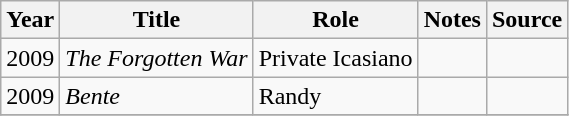<table class="wikitable sortable" >
<tr>
<th>Year</th>
<th>Title</th>
<th>Role</th>
<th class="unsortable">Notes </th>
<th class="unsortable">Source  </th>
</tr>
<tr>
<td>2009</td>
<td><em>The Forgotten War</em></td>
<td>Private Icasiano</td>
<td></td>
<td></td>
</tr>
<tr>
<td>2009</td>
<td><em>Bente</em></td>
<td>Randy</td>
<td></td>
<td></td>
</tr>
<tr>
</tr>
</table>
